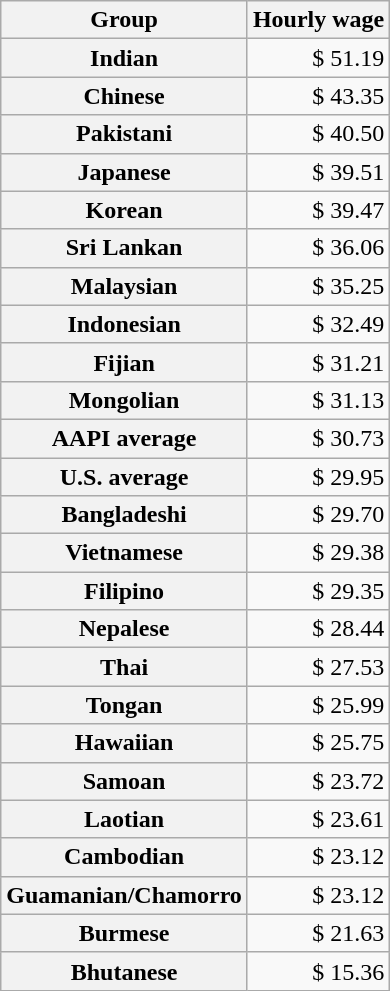<table class="wikitable" style="text-align:right;">
<tr>
<th>Group</th>
<th>Hourly wage</th>
</tr>
<tr>
<th>Indian</th>
<td>$ 51.19</td>
</tr>
<tr>
<th>Chinese</th>
<td>$ 43.35</td>
</tr>
<tr>
<th>Pakistani</th>
<td>$ 40.50</td>
</tr>
<tr>
<th>Japanese</th>
<td>$ 39.51</td>
</tr>
<tr>
<th>Korean</th>
<td>$ 39.47</td>
</tr>
<tr>
<th>Sri Lankan</th>
<td>$ 36.06</td>
</tr>
<tr>
<th>Malaysian</th>
<td>$ 35.25</td>
</tr>
<tr>
<th>Indonesian</th>
<td>$ 32.49</td>
</tr>
<tr>
<th>Fijian</th>
<td>$ 31.21</td>
</tr>
<tr>
<th>Mongolian</th>
<td>$ 31.13</td>
</tr>
<tr>
<th>AAPI average</th>
<td>$ 30.73</td>
</tr>
<tr>
<th>U.S. average</th>
<td>$ 29.95</td>
</tr>
<tr>
<th>Bangladeshi</th>
<td>$ 29.70</td>
</tr>
<tr>
<th>Vietnamese</th>
<td>$ 29.38</td>
</tr>
<tr>
<th>Filipino</th>
<td>$ 29.35</td>
</tr>
<tr>
<th>Nepalese</th>
<td>$ 28.44</td>
</tr>
<tr>
<th>Thai</th>
<td>$ 27.53</td>
</tr>
<tr>
<th>Tongan</th>
<td>$ 25.99</td>
</tr>
<tr>
<th>Hawaiian</th>
<td>$ 25.75</td>
</tr>
<tr>
<th>Samoan</th>
<td>$ 23.72</td>
</tr>
<tr>
<th>Laotian</th>
<td>$ 23.61</td>
</tr>
<tr>
<th>Cambodian</th>
<td>$ 23.12</td>
</tr>
<tr>
<th>Guamanian/Chamorro</th>
<td>$ 23.12</td>
</tr>
<tr>
<th>Burmese</th>
<td>$ 21.63</td>
</tr>
<tr>
<th>Bhutanese</th>
<td>$ 15.36</td>
</tr>
</table>
